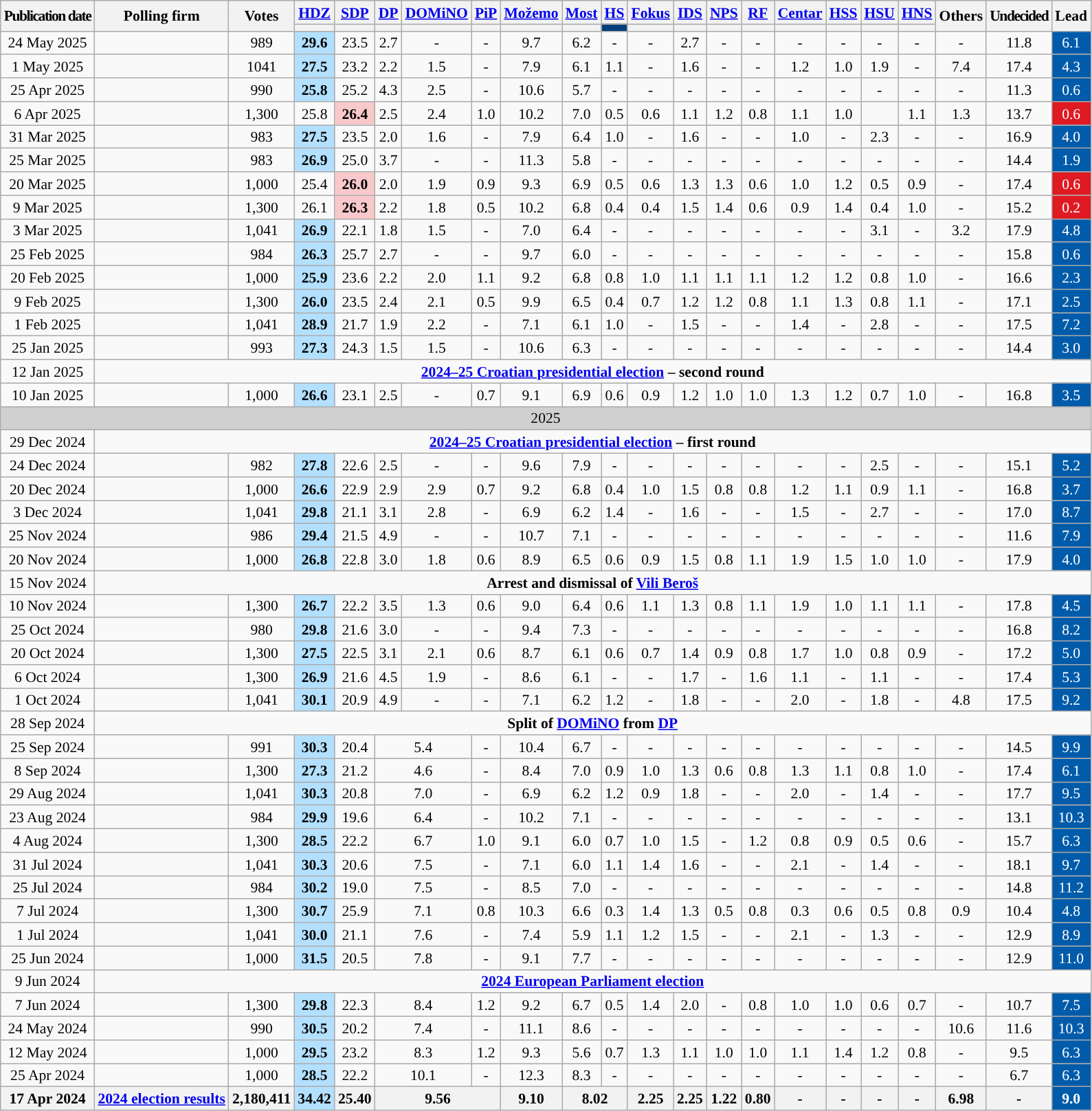<table class="wikitable" style="text-align:center; font-size:90%; line-height:16px;">
<tr>
<th rowspan="2" style="letter-spacing:-1px;">Publication date</th>
<th rowspan="2">Polling firm</th>
<th rowspan="2">Votes</th>
<th><a href='#'>HDZ</a></th>
<th><a href='#'>SDP</a></th>
<th><a href='#'>DP</a></th>
<th><a href='#'>DOMiNO</a></th>
<th><a href='#'>PiP</a></th>
<th><a href='#'>Možemo</a></th>
<th><a href='#'>Most</a></th>
<th><a href='#'>HS</a></th>
<th><a href='#'>Fokus</a></th>
<th><a href='#'>IDS</a></th>
<th><a href='#'>NPS</a></th>
<th><a href='#'>RF</a></th>
<th><a href='#'>Centar</a></th>
<th><a href='#'>HSS</a></th>
<th><a href='#'>HSU</a></th>
<th><a href='#'>HNS</a></th>
<th rowspan="2">Others</th>
<th rowspan="2" style="letter-spacing:-1px;">Undecided</th>
<th rowspan="2">Lead</th>
</tr>
<tr>
<th style="background:"></th>
<th data-sort-type="number" style="background:"></th>
<th style="background:"></th>
<th style="background:"></th>
<th style="background:"></th>
<th style="background:"></th>
<th style="background:"></th>
<th style="background:#033E7C;"></th>
<th style="background:"></th>
<th style="background:"></th>
<th style="background:"></th>
<th style="background:"></th>
<th style="background:"></th>
<th style="background:"></th>
<th style="background:"></th>
<th style="background:"></th>
</tr>
<tr>
<td>24 May 2025</td>
<td></td>
<td>989</td>
<td style="background:#B3E0FF"><strong>29.6</strong></td>
<td>23.5</td>
<td>2.7</td>
<td>-</td>
<td>-</td>
<td>9.7</td>
<td>6.2</td>
<td>-</td>
<td>-</td>
<td>2.7</td>
<td>-</td>
<td>-</td>
<td>-</td>
<td>-</td>
<td>-</td>
<td>-</td>
<td>-</td>
<td>11.8</td>
<td style="background:#005BAA; color:white;">6.1</td>
</tr>
<tr>
<td>1 May 2025</td>
<td></td>
<td>1041</td>
<td style="background:#B3E0FF"><strong>27.5</strong></td>
<td>23.2</td>
<td>2.2</td>
<td>1.5</td>
<td>-</td>
<td>7.9</td>
<td>6.1</td>
<td>1.1</td>
<td>-</td>
<td>1.6</td>
<td>-</td>
<td>-</td>
<td>1.2</td>
<td>1.0</td>
<td>1.9</td>
<td>-</td>
<td>7.4</td>
<td>17.4</td>
<td style="background:#005BAA; color:white;">4.3</td>
</tr>
<tr>
<td>25 Apr 2025</td>
<td></td>
<td>990</td>
<td style="background:#B3E0FF"><strong>25.8</strong></td>
<td>25.2</td>
<td>4.3</td>
<td>2.5</td>
<td>-</td>
<td>10.6</td>
<td>5.7</td>
<td>-</td>
<td>-</td>
<td>-</td>
<td>-</td>
<td>-</td>
<td>-</td>
<td>-</td>
<td>-</td>
<td>-</td>
<td>-</td>
<td>11.3</td>
<td style="background:#005BAA; color:white;">0.6</td>
</tr>
<tr>
<td>6 Apr 2025</td>
<td></td>
<td>1,300</td>
<td>25.8</td>
<td style="background:#F9C8CA"><strong>26.4</strong></td>
<td>2.5</td>
<td>2.4</td>
<td>1.0</td>
<td>10.2</td>
<td>7.0</td>
<td>0.5</td>
<td>0.6</td>
<td>1.1</td>
<td>1.2</td>
<td>0.8</td>
<td>1.1</td>
<td>1.0</td>
<td></td>
<td>1.1</td>
<td>1.3</td>
<td>13.7</td>
<td style="background:#DF1A22; color:white;">0.6</td>
</tr>
<tr>
<td>31 Mar 2025</td>
<td></td>
<td>983</td>
<td style="background:#B3E0FF"><strong>27.5</strong></td>
<td>23.5</td>
<td>2.0</td>
<td>1.6</td>
<td>-</td>
<td>7.9</td>
<td>6.4</td>
<td>1.0</td>
<td>-</td>
<td>1.6</td>
<td>-</td>
<td>-</td>
<td>1.0</td>
<td>-</td>
<td>2.3</td>
<td>-</td>
<td>-</td>
<td>16.9</td>
<td style="background:#005BAA; color:white;">4.0</td>
</tr>
<tr>
<td>25 Mar 2025</td>
<td></td>
<td>983</td>
<td style="background:#B3E0FF"><strong>26.9</strong></td>
<td>25.0</td>
<td>3.7</td>
<td>-</td>
<td>-</td>
<td>11.3</td>
<td>5.8</td>
<td>-</td>
<td>-</td>
<td>-</td>
<td>-</td>
<td>-</td>
<td>-</td>
<td>-</td>
<td>-</td>
<td>-</td>
<td>-</td>
<td>14.4</td>
<td style="background:#005BAA; color:white;">1.9</td>
</tr>
<tr>
<td>20 Mar 2025</td>
<td></td>
<td>1,000</td>
<td>25.4</td>
<td style="background:#F9C8CA"><strong>26.0</strong></td>
<td>2.0</td>
<td>1.9</td>
<td>0.9</td>
<td>9.3</td>
<td>6.9</td>
<td>0.5</td>
<td>0.6</td>
<td>1.3</td>
<td>1.3</td>
<td>0.6</td>
<td>1.0</td>
<td>1.2</td>
<td>0.5</td>
<td>0.9</td>
<td>-</td>
<td>17.4</td>
<td style="background:#DF1A22; color:white;">0.6</td>
</tr>
<tr>
<td>9 Mar 2025</td>
<td></td>
<td>1,300</td>
<td>26.1</td>
<td style="background:#F9C8CA"><strong>26.3</strong></td>
<td>2.2</td>
<td>1.8</td>
<td>0.5</td>
<td>10.2</td>
<td>6.8</td>
<td>0.4</td>
<td>0.4</td>
<td>1.5</td>
<td>1.4</td>
<td>0.6</td>
<td>0.9</td>
<td>1.4</td>
<td>0.4</td>
<td>1.0</td>
<td>-</td>
<td>15.2</td>
<td style="background:#DF1A22; color:white;">0.2</td>
</tr>
<tr>
<td>3 Mar 2025</td>
<td></td>
<td>1,041</td>
<td style="background:#B3E0FF"><strong>26.9</strong></td>
<td>22.1</td>
<td>1.8</td>
<td>1.5</td>
<td>-</td>
<td>7.0</td>
<td>6.4</td>
<td>-</td>
<td>-</td>
<td>-</td>
<td>-</td>
<td>-</td>
<td>-</td>
<td>-</td>
<td>3.1</td>
<td>-</td>
<td>3.2</td>
<td>17.9</td>
<td style="background:#005BAA; color: white">4.8</td>
</tr>
<tr>
<td>25 Feb 2025</td>
<td></td>
<td>984</td>
<td style="background:#B3E0FF"><strong>26.3</strong></td>
<td>25.7</td>
<td>2.7</td>
<td>-</td>
<td>-</td>
<td>9.7</td>
<td>6.0</td>
<td>-</td>
<td>-</td>
<td>-</td>
<td>-</td>
<td>-</td>
<td>-</td>
<td>-</td>
<td>-</td>
<td>-</td>
<td>-</td>
<td>15.8</td>
<td style="background:#005BAA; color: white">0.6</td>
</tr>
<tr>
<td>20 Feb 2025</td>
<td></td>
<td>1,000</td>
<td style="background:#B3E0FF"><strong>25.9</strong></td>
<td>23.6</td>
<td>2.2</td>
<td>2.0</td>
<td>1.1</td>
<td>9.2</td>
<td>6.8</td>
<td>0.8</td>
<td>1.0</td>
<td>1.1</td>
<td>1.1</td>
<td>1.1</td>
<td>1.2</td>
<td>1.2</td>
<td>0.8</td>
<td>1.0</td>
<td>-</td>
<td>16.6</td>
<td style="background:#005BAA; color: white">2.3</td>
</tr>
<tr>
<td>9 Feb 2025</td>
<td></td>
<td>1,300</td>
<td style="background:#B3E0FF"><strong>26.0</strong></td>
<td>23.5</td>
<td>2.4</td>
<td>2.1</td>
<td>0.5</td>
<td>9.9</td>
<td>6.5</td>
<td>0.4</td>
<td>0.7</td>
<td>1.2</td>
<td>1.2</td>
<td>0.8</td>
<td>1.1</td>
<td>1.3</td>
<td>0.8</td>
<td>1.1</td>
<td>-</td>
<td>17.1</td>
<td style="background:#005BAA; color: white">2.5</td>
</tr>
<tr>
<td>1 Feb 2025</td>
<td></td>
<td>1,041</td>
<td style="background:#B3E0FF"><strong>28.9</strong></td>
<td>21.7</td>
<td>1.9</td>
<td>2.2</td>
<td>-</td>
<td>7.1</td>
<td>6.1</td>
<td>1.0</td>
<td>-</td>
<td>1.5</td>
<td>-</td>
<td>-</td>
<td>1.4</td>
<td>-</td>
<td>2.8</td>
<td>-</td>
<td>-</td>
<td>17.5</td>
<td style="background:#005BAA; color: white">7.2</td>
</tr>
<tr>
<td>25 Jan 2025</td>
<td></td>
<td>993</td>
<td style="background:#B3E0FF"><strong>27.3</strong></td>
<td>24.3</td>
<td>1.5</td>
<td>1.5</td>
<td>-</td>
<td>10.6</td>
<td>6.3</td>
<td>-</td>
<td>-</td>
<td>-</td>
<td>-</td>
<td>-</td>
<td>-</td>
<td>-</td>
<td>-</td>
<td>-</td>
<td>-</td>
<td>14.4</td>
<td style="background:#005BAA; color: white">3.0</td>
</tr>
<tr>
<td>12 Jan 2025</td>
<td colspan="21"><strong><a href='#'>2024–25 Croatian presidential election</a> – second round</strong></td>
</tr>
<tr>
<td>10 Jan 2025</td>
<td></td>
<td>1,000</td>
<td style="background:#B3E0FF"><strong>26.6</strong></td>
<td>23.1</td>
<td>2.5</td>
<td>-</td>
<td>0.7</td>
<td>9.1</td>
<td>6.9</td>
<td>0.6</td>
<td>0.9</td>
<td>1.2</td>
<td>1.0</td>
<td>1.0</td>
<td>1.3</td>
<td>1.2</td>
<td>0.7</td>
<td>1.0</td>
<td>-</td>
<td>16.8</td>
<td style="background:#005BAA; color: white">3.5</td>
</tr>
<tr>
<td colspan="22" style="background:#D0D0D0; color:black">2025</td>
</tr>
<tr>
<td>29 Dec 2024</td>
<td colspan="21"><a href='#'><strong>2024–25 Croatian presidential election</strong></a>  <strong>– first round</strong></td>
</tr>
<tr>
<td>24 Dec 2024</td>
<td></td>
<td>982</td>
<td style="background:#B3E0FF"><strong>27.8</strong></td>
<td>22.6</td>
<td>2.5</td>
<td>-</td>
<td>-</td>
<td>9.6</td>
<td>7.9</td>
<td>-</td>
<td>-</td>
<td>-</td>
<td>-</td>
<td>-</td>
<td>-</td>
<td>-</td>
<td>2.5</td>
<td>-</td>
<td>-</td>
<td>15.1</td>
<td style="background:#005BAA; color: white">5.2</td>
</tr>
<tr>
<td>20 Dec 2024</td>
<td></td>
<td>1,000</td>
<td style="background:#B3E0FF"><strong>26.6</strong></td>
<td>22.9</td>
<td>2.9</td>
<td>2.9</td>
<td>0.7</td>
<td>9.2</td>
<td>6.8</td>
<td>0.4</td>
<td>1.0</td>
<td>1.5</td>
<td>0.8</td>
<td>0.8</td>
<td>1.2</td>
<td>1.1</td>
<td>0.9</td>
<td>1.1</td>
<td>-</td>
<td>16.8</td>
<td style="background:#005BAA; color: white">3.7</td>
</tr>
<tr>
<td>3 Dec 2024</td>
<td></td>
<td>1,041</td>
<td style="background:#B3E0FF"><strong>29.8</strong></td>
<td>21.1</td>
<td>3.1</td>
<td>2.8</td>
<td>-</td>
<td>6.9</td>
<td>6.2</td>
<td>1.4</td>
<td>-</td>
<td>1.6</td>
<td>-</td>
<td>-</td>
<td>1.5</td>
<td>-</td>
<td>2.7</td>
<td>-</td>
<td>-</td>
<td>17.0</td>
<td style="background:#005BAA; color: white">8.7</td>
</tr>
<tr>
<td>25 Nov 2024</td>
<td></td>
<td>986</td>
<td style="background:#B3E0FF"><strong>29.4</strong></td>
<td>21.5</td>
<td>4.9</td>
<td>-</td>
<td>-</td>
<td>10.7</td>
<td>7.1</td>
<td>-</td>
<td>-</td>
<td>-</td>
<td>-</td>
<td>-</td>
<td>-</td>
<td>-</td>
<td>-</td>
<td>-</td>
<td>-</td>
<td>11.6</td>
<td style="background:#005BAA; color: white">7.9</td>
</tr>
<tr>
<td>20 Nov 2024</td>
<td></td>
<td>1,000</td>
<td style="background:#B3E0FF"><strong>26.8</strong></td>
<td>22.8</td>
<td>3.0</td>
<td>1.8</td>
<td>0.6</td>
<td>8.9</td>
<td>6.5</td>
<td>0.6</td>
<td>0.9</td>
<td>1.5</td>
<td>0.8</td>
<td>1.1</td>
<td>1.9</td>
<td>1.5</td>
<td>1.0</td>
<td>1.0</td>
<td>-</td>
<td>17.9</td>
<td style="background:#005BAA; color: white">4.0</td>
</tr>
<tr>
<td>15 Nov 2024</td>
<td colspan="21"><strong>Arrest and dismissal of <a href='#'>Vili Beroš</a></strong></td>
</tr>
<tr>
<td>10 Nov 2024</td>
<td></td>
<td>1,300</td>
<td style="background:#B3E0FF"><strong>26.7</strong></td>
<td>22.2</td>
<td>3.5</td>
<td>1.3</td>
<td>0.6</td>
<td>9.0</td>
<td>6.4</td>
<td>0.6</td>
<td>1.1</td>
<td>1.3</td>
<td>0.8</td>
<td>1.1</td>
<td>1.9</td>
<td>1.0</td>
<td>1.1</td>
<td>1.1</td>
<td>-</td>
<td>17.8</td>
<td style="background:#005BAA; color: white">4.5</td>
</tr>
<tr>
<td>25 Oct 2024</td>
<td></td>
<td>980</td>
<td style="background:#B3E0FF"><strong>29.8</strong></td>
<td>21.6</td>
<td>3.0</td>
<td>-</td>
<td>-</td>
<td>9.4</td>
<td>7.3</td>
<td>-</td>
<td>-</td>
<td>-</td>
<td>-</td>
<td>-</td>
<td>-</td>
<td>-</td>
<td>-</td>
<td>-</td>
<td>-</td>
<td>16.8</td>
<td style="background:#005BAA; color: white">8.2</td>
</tr>
<tr>
<td>20 Oct 2024</td>
<td></td>
<td>1,300</td>
<td style="background:#B3E0FF"><strong>27.5</strong></td>
<td>22.5</td>
<td>3.1</td>
<td>2.1</td>
<td>0.6</td>
<td>8.7</td>
<td>6.1</td>
<td>0.6</td>
<td>0.7</td>
<td>1.4</td>
<td>0.9</td>
<td>0.8</td>
<td>1.7</td>
<td>1.0</td>
<td>0.8</td>
<td>0.9</td>
<td>-</td>
<td>17.2</td>
<td style="background:#005BAA; color: white">5.0</td>
</tr>
<tr>
<td>6 Oct 2024</td>
<td></td>
<td>1,300</td>
<td style="background:#B3E0FF"><strong>26.9</strong></td>
<td>21.6</td>
<td>4.5</td>
<td>1.9</td>
<td>-</td>
<td>8.6</td>
<td>6.1</td>
<td>-</td>
<td>-</td>
<td>1.7</td>
<td>-</td>
<td>1.6</td>
<td>1.1</td>
<td>-</td>
<td>1.1</td>
<td>-</td>
<td>-</td>
<td>17.4</td>
<td style="background:#005BAA; color: white">5.3</td>
</tr>
<tr>
<td>1 Oct 2024</td>
<td></td>
<td>1,041</td>
<td style="background:#B3E0FF"><strong>30.1</strong></td>
<td>20.9</td>
<td>4.9</td>
<td>-</td>
<td>-</td>
<td>7.1</td>
<td>6.2</td>
<td>1.2</td>
<td>-</td>
<td>1.8</td>
<td>-</td>
<td>-</td>
<td>2.0</td>
<td>-</td>
<td>1.8</td>
<td>-</td>
<td>4.8</td>
<td>17.5</td>
<td style="background:#005BAA; color: white">9.2</td>
</tr>
<tr>
<td>28 Sep 2024</td>
<td colspan="21"><strong>Split of <a href='#'>DOMiNO</a> from <a href='#'>DP</a></strong></td>
</tr>
<tr>
<td>25 Sep 2024</td>
<td></td>
<td>991</td>
<td style="background:#B3E0FF"><strong>30.3</strong></td>
<td>20.4</td>
<td colspan="2">5.4</td>
<td>-</td>
<td>10.4</td>
<td>6.7</td>
<td>-</td>
<td>-</td>
<td>-</td>
<td>-</td>
<td>-</td>
<td>-</td>
<td>-</td>
<td>-</td>
<td>-</td>
<td>-</td>
<td>14.5</td>
<td style="background:#005BAA; color: white">9.9</td>
</tr>
<tr>
<td>8 Sep 2024</td>
<td></td>
<td>1,300</td>
<td style="background:#B3E0FF"><strong>27.3</strong></td>
<td>21.2</td>
<td colspan="2">4.6</td>
<td>-</td>
<td>8.4</td>
<td>7.0</td>
<td>0.9</td>
<td>1.0</td>
<td>1.3</td>
<td>0.6</td>
<td>0.8</td>
<td>1.3</td>
<td>1.1</td>
<td>0.8</td>
<td>1.0</td>
<td>-</td>
<td>17.4</td>
<td style="background:#005BAA; color: white">6.1</td>
</tr>
<tr>
<td>29 Aug 2024</td>
<td></td>
<td>1,041</td>
<td style="background:#B3E0FF"><strong>30.3</strong></td>
<td>20.8</td>
<td colspan="2">7.0</td>
<td>-</td>
<td>6.9</td>
<td>6.2</td>
<td>1.2</td>
<td>0.9</td>
<td>1.8</td>
<td>-</td>
<td>-</td>
<td>2.0</td>
<td>-</td>
<td>1.4</td>
<td>-</td>
<td>-</td>
<td>17.7</td>
<td style="background:#005BAA; color: white">9.5</td>
</tr>
<tr>
<td>23 Aug 2024</td>
<td></td>
<td>984</td>
<td style="background:#B3E0FF"><strong>29.9</strong></td>
<td>19.6</td>
<td colspan="2">6.4</td>
<td>-</td>
<td>10.2</td>
<td>7.1</td>
<td>-</td>
<td>-</td>
<td>-</td>
<td>-</td>
<td>-</td>
<td>-</td>
<td>-</td>
<td>-</td>
<td>-</td>
<td>-</td>
<td>13.1</td>
<td style="background:#005BAA; color: white">10.3</td>
</tr>
<tr>
<td>4 Aug 2024</td>
<td></td>
<td>1,300</td>
<td style="background:#B3E0FF"><strong>28.5</strong></td>
<td>22.2</td>
<td colspan="2">6.7</td>
<td>1.0</td>
<td>9.1</td>
<td>6.0</td>
<td>0.7</td>
<td>1.0</td>
<td>1.5</td>
<td>-</td>
<td>1.2</td>
<td>0.8</td>
<td>0.9</td>
<td>0.5</td>
<td>0.6</td>
<td>-</td>
<td>15.7</td>
<td style="background:#005BAA; color: white">6.3</td>
</tr>
<tr>
<td>31 Jul 2024</td>
<td></td>
<td>1,041</td>
<td style="background:#B3E0FF"><strong>30.3</strong></td>
<td>20.6</td>
<td colspan="2">7.5</td>
<td>-</td>
<td>7.1</td>
<td>6.0</td>
<td>1.1</td>
<td>1.4</td>
<td>1.6</td>
<td>-</td>
<td>-</td>
<td>2.1</td>
<td>-</td>
<td>1.4</td>
<td>-</td>
<td>-</td>
<td>18.1</td>
<td style="background:#005BAA; color: white">9.7</td>
</tr>
<tr>
<td>25 Jul 2024</td>
<td></td>
<td>984</td>
<td style="background:#B3E0FF"><strong>30.2</strong></td>
<td>19.0</td>
<td colspan="2">7.5</td>
<td>-</td>
<td>8.5</td>
<td>7.0</td>
<td>-</td>
<td>-</td>
<td>-</td>
<td>-</td>
<td>-</td>
<td>-</td>
<td>-</td>
<td>-</td>
<td>-</td>
<td>-</td>
<td>14.8</td>
<td style="background:#005BAA; color: white">11.2</td>
</tr>
<tr>
<td>7 Jul 2024</td>
<td></td>
<td>1,300</td>
<td style="background:#B3E0FF"><strong>30.7</strong></td>
<td>25.9</td>
<td colspan="2">7.1</td>
<td>0.8</td>
<td>10.3</td>
<td>6.6</td>
<td>0.3</td>
<td>1.4</td>
<td>1.3</td>
<td>0.5</td>
<td>0.8</td>
<td>0.3</td>
<td>0.6</td>
<td>0.5</td>
<td>0.8</td>
<td>0.9</td>
<td>10.4</td>
<td style="background:#005BAA; color: white">4.8</td>
</tr>
<tr>
<td>1 Jul 2024</td>
<td></td>
<td>1,041</td>
<td style="background:#B3E0FF"><strong>30.0</strong></td>
<td>21.1</td>
<td colspan="2">7.6</td>
<td>-</td>
<td>7.4</td>
<td>5.9</td>
<td>1.1</td>
<td>1.2</td>
<td>1.5</td>
<td>-</td>
<td>-</td>
<td>2.1</td>
<td>-</td>
<td>1.3</td>
<td>-</td>
<td>-</td>
<td>12.9</td>
<td style="background:#005BAA; color: white">8.9</td>
</tr>
<tr>
<td>25 Jun 2024</td>
<td></td>
<td>1,000</td>
<td style="background:#B3E0FF"><strong>31.5</strong></td>
<td>20.5</td>
<td colspan="2">7.8</td>
<td>-</td>
<td>9.1</td>
<td>7.7</td>
<td>-</td>
<td>-</td>
<td>-</td>
<td>-</td>
<td>-</td>
<td>-</td>
<td>-</td>
<td>-</td>
<td>-</td>
<td>-</td>
<td>12.9</td>
<td style="background:#005BAA; color: white">11.0</td>
</tr>
<tr>
<td>9 Jun 2024</td>
<td colspan="21" style="font-weight:bold;"><a href='#'>2024 European Parliament election</a></td>
</tr>
<tr>
<td>7 Jun 2024</td>
<td></td>
<td>1,300</td>
<td style="background:#B3E0FF"><strong>29.8</strong></td>
<td>22.3</td>
<td colspan="2">8.4</td>
<td>1.2</td>
<td>9.2</td>
<td>6.7</td>
<td>0.5</td>
<td>1.4</td>
<td>2.0</td>
<td>-</td>
<td>0.8</td>
<td>1.0</td>
<td>1.0</td>
<td>0.6</td>
<td>0.7</td>
<td>-</td>
<td>10.7</td>
<td style="background:#005BAA; color: white">7.5</td>
</tr>
<tr>
<td>24 May 2024</td>
<td></td>
<td>990</td>
<td style="background:#B3E0FF"><strong>30.5</strong></td>
<td>20.2</td>
<td colspan="2">7.4</td>
<td>-</td>
<td>11.1</td>
<td>8.6</td>
<td>-</td>
<td>-</td>
<td>-</td>
<td>-</td>
<td>-</td>
<td>-</td>
<td>-</td>
<td>-</td>
<td>-</td>
<td>10.6</td>
<td>11.6</td>
<td style="background:#005BAA; color: white">10.3</td>
</tr>
<tr>
<td>12 May 2024</td>
<td></td>
<td>1,000</td>
<td style="background:#B3E0FF"><strong>29.5</strong></td>
<td>23.2</td>
<td colspan="2">8.3</td>
<td>1.2</td>
<td>9.3</td>
<td>5.6</td>
<td>0.7</td>
<td>1.3</td>
<td>1.1</td>
<td>1.0</td>
<td>1.0</td>
<td>1.1</td>
<td>1.4</td>
<td>1.2</td>
<td>0.8</td>
<td>-</td>
<td>9.5</td>
<td style="background:#005BAA; color: white">6.3</td>
</tr>
<tr>
<td>25 Apr 2024</td>
<td></td>
<td>1,000</td>
<td style="background:#B3E0FF"><strong>28.5</strong></td>
<td>22.2</td>
<td colspan="2">10.1</td>
<td>-</td>
<td>12.3</td>
<td>8.3</td>
<td>-</td>
<td>-</td>
<td>-</td>
<td>-</td>
<td>-</td>
<td>-</td>
<td>-</td>
<td>-</td>
<td>-</td>
<td>-</td>
<td>6.7</td>
<td style="background:#005BAA; color: white">6.3</td>
</tr>
<tr>
<th>17 Apr 2024</th>
<th><a href='#'>2024 election results</a></th>
<th>2,180,411</th>
<th style="background:#B3E0FF"><strong>34.42</strong></th>
<th>25.40</th>
<th colspan="3">9.56</th>
<th>9.10</th>
<th colspan="2">8.02</th>
<th>2.25</th>
<th>2.25</th>
<th>1.22</th>
<th>0.80</th>
<th>-</th>
<th>-</th>
<th>-</th>
<th>-</th>
<th>6.98</th>
<th>-</th>
<th style="background:#005BAA; color: white">9.0</th>
</tr>
</table>
